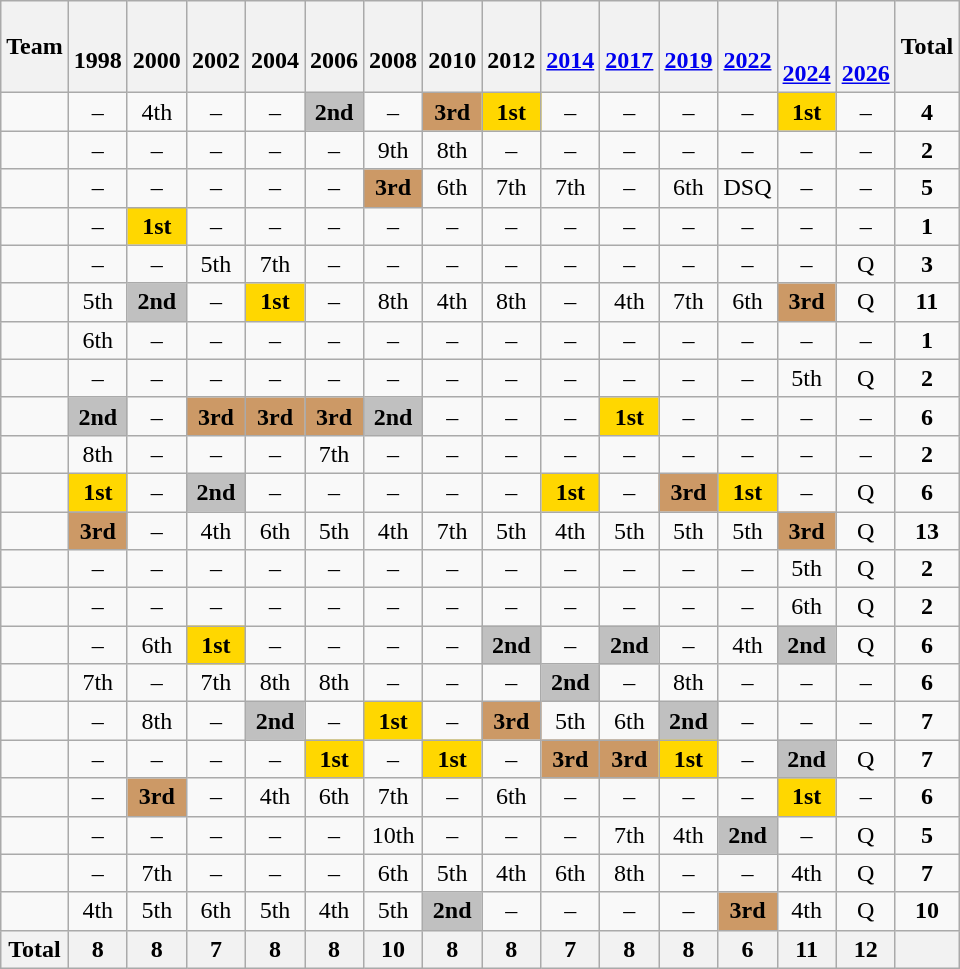<table class="wikitable" style="text-align:center">
<tr>
<th>Team</th>
<th><br>1998</th>
<th><br>2000</th>
<th><br>2002</th>
<th><br>2004</th>
<th><br>2006</th>
<th><br>2008</th>
<th><br>2010</th>
<th><br>2012</th>
<th><br><a href='#'>2014</a></th>
<th><br><a href='#'>2017</a></th>
<th><br><a href='#'>2019</a></th>
<th><br><a href='#'>2022</a></th>
<th><br><br><a href='#'>2024</a></th>
<th><br><br><a href='#'>2026</a></th>
<th>Total</th>
</tr>
<tr>
<td align=left></td>
<td>–</td>
<td>4th</td>
<td>–</td>
<td>–</td>
<td bgcolor=silver><strong>2nd</strong></td>
<td>–</td>
<td bgcolor=cc9966><strong>3rd</strong></td>
<td bgcolor=gold><strong>1st</strong></td>
<td>–</td>
<td>–</td>
<td>–</td>
<td>–</td>
<td bgcolor=gold><strong>1st</strong></td>
<td>–</td>
<td><strong>4</strong></td>
</tr>
<tr>
<td align=left></td>
<td>–</td>
<td>–</td>
<td>–</td>
<td>–</td>
<td>–</td>
<td>9th</td>
<td>8th</td>
<td>–</td>
<td>–</td>
<td>–</td>
<td>–</td>
<td>–</td>
<td>–</td>
<td>–</td>
<td><strong>2</strong></td>
</tr>
<tr>
<td align=left></td>
<td>–</td>
<td>–</td>
<td>–</td>
<td>–</td>
<td>–</td>
<td bgcolor=cc9966><strong>3rd</strong></td>
<td>6th</td>
<td>7th</td>
<td>7th</td>
<td>–</td>
<td>6th</td>
<td>DSQ</td>
<td>–</td>
<td>–</td>
<td><strong>5</strong></td>
</tr>
<tr>
<td align=left></td>
<td>–</td>
<td bgcolor=gold><strong>1st</strong></td>
<td>–</td>
<td>–</td>
<td>–</td>
<td>–</td>
<td>–</td>
<td>–</td>
<td>–</td>
<td>–</td>
<td>–</td>
<td>–</td>
<td>–</td>
<td>–</td>
<td><strong>1</strong></td>
</tr>
<tr>
<td align=left></td>
<td>–</td>
<td>–</td>
<td>5th</td>
<td>7th</td>
<td>–</td>
<td>–</td>
<td>–</td>
<td>–</td>
<td>–</td>
<td>–</td>
<td>–</td>
<td>–</td>
<td>–</td>
<td>Q</td>
<td><strong>3</strong></td>
</tr>
<tr>
<td align=left></td>
<td>5th</td>
<td bgcolor=silver><strong>2nd</strong></td>
<td>–</td>
<td bgcolor=gold><strong>1st</strong></td>
<td>–</td>
<td>8th</td>
<td>4th</td>
<td>8th</td>
<td>–</td>
<td>4th</td>
<td>7th</td>
<td>6th</td>
<td bgcolor=cc9966><strong>3rd</strong></td>
<td>Q</td>
<td><strong>11</strong></td>
</tr>
<tr>
<td align=left></td>
<td>6th</td>
<td>–</td>
<td>–</td>
<td>–</td>
<td>–</td>
<td>–</td>
<td>–</td>
<td>–</td>
<td>–</td>
<td>–</td>
<td>–</td>
<td>–</td>
<td>–</td>
<td>–</td>
<td><strong>1</strong></td>
</tr>
<tr>
<td align=left></td>
<td>–</td>
<td>–</td>
<td>–</td>
<td>–</td>
<td>–</td>
<td>–</td>
<td>–</td>
<td>–</td>
<td>–</td>
<td>–</td>
<td>–</td>
<td>–</td>
<td>5th</td>
<td>Q</td>
<td><strong>2</strong></td>
</tr>
<tr>
<td align=left></td>
<td bgcolor=silver><strong>2nd</strong></td>
<td>–</td>
<td bgcolor=cc9966><strong>3rd</strong></td>
<td bgcolor=cc9966><strong>3rd</strong></td>
<td bgcolor=cc9966><strong>3rd</strong></td>
<td bgcolor=silver><strong>2nd</strong></td>
<td>–</td>
<td>–</td>
<td>–</td>
<td bgcolor=gold><strong>1st</strong></td>
<td>–</td>
<td>–</td>
<td>–</td>
<td>–</td>
<td><strong>6</strong></td>
</tr>
<tr>
<td align=left></td>
<td>8th</td>
<td>–</td>
<td>–</td>
<td>–</td>
<td>7th</td>
<td>–</td>
<td>–</td>
<td>–</td>
<td>–</td>
<td>–</td>
<td>–</td>
<td>–</td>
<td>–</td>
<td>–</td>
<td><strong>2</strong></td>
</tr>
<tr>
<td align=left></td>
<td bgcolor=gold><strong>1st</strong></td>
<td>–</td>
<td bgcolor=silver><strong>2nd</strong></td>
<td>–</td>
<td>–</td>
<td>–</td>
<td>–</td>
<td>–</td>
<td bgcolor=gold><strong>1st</strong></td>
<td>–</td>
<td bgcolor=cc9966><strong>3rd</strong></td>
<td bgcolor=gold><strong>1st</strong></td>
<td>–</td>
<td>Q</td>
<td><strong>6</strong></td>
</tr>
<tr>
<td align=left></td>
<td bgcolor=cc9966><strong>3rd</strong></td>
<td>–</td>
<td>4th</td>
<td>6th</td>
<td>5th</td>
<td>4th</td>
<td>7th</td>
<td>5th</td>
<td>4th</td>
<td>5th</td>
<td>5th</td>
<td>5th</td>
<td bgcolor=cc9966><strong>3rd</strong></td>
<td>Q</td>
<td><strong>13</strong></td>
</tr>
<tr>
<td align=left></td>
<td>–</td>
<td>–</td>
<td>–</td>
<td>–</td>
<td>–</td>
<td>–</td>
<td>–</td>
<td>–</td>
<td>–</td>
<td>–</td>
<td>–</td>
<td>–</td>
<td>5th</td>
<td>Q</td>
<td><strong>2</strong></td>
</tr>
<tr>
<td align=left></td>
<td>–</td>
<td>–</td>
<td>–</td>
<td>–</td>
<td>–</td>
<td>–</td>
<td>–</td>
<td>–</td>
<td>–</td>
<td>–</td>
<td>–</td>
<td>–</td>
<td>6th</td>
<td>Q</td>
<td><strong>2</strong></td>
</tr>
<tr>
<td align=left></td>
<td>–</td>
<td>6th</td>
<td bgcolor=gold><strong>1st</strong></td>
<td>–</td>
<td>–</td>
<td>–</td>
<td>–</td>
<td bgcolor=silver><strong>2nd</strong></td>
<td>–</td>
<td bgcolor=silver><strong>2nd</strong></td>
<td>–</td>
<td>4th</td>
<td bgcolor=silver><strong>2nd</strong></td>
<td>Q</td>
<td><strong>6</strong></td>
</tr>
<tr>
<td align=left></td>
<td>7th</td>
<td>–</td>
<td>7th</td>
<td>8th</td>
<td>8th</td>
<td>–</td>
<td>–</td>
<td>–</td>
<td bgcolor=silver><strong>2nd</strong></td>
<td>–</td>
<td>8th</td>
<td>–</td>
<td>–</td>
<td>–</td>
<td><strong>6</strong></td>
</tr>
<tr>
<td align=left></td>
<td>–</td>
<td>8th</td>
<td>–</td>
<td bgcolor=silver><strong>2nd</strong></td>
<td>–</td>
<td bgcolor=gold><strong>1st</strong></td>
<td>–</td>
<td bgcolor=cc9966><strong>3rd</strong></td>
<td>5th</td>
<td>6th</td>
<td bgcolor=silver><strong>2nd</strong></td>
<td>–</td>
<td>–</td>
<td>–</td>
<td><strong>7</strong></td>
</tr>
<tr>
<td align=left></td>
<td>–</td>
<td>–</td>
<td>–</td>
<td>–</td>
<td bgcolor=gold><strong>1st</strong></td>
<td>–</td>
<td bgcolor=gold><strong>1st</strong></td>
<td>–</td>
<td bgcolor=cc9966><strong>3rd</strong></td>
<td bgcolor=cc9966><strong>3rd</strong></td>
<td bgcolor=gold><strong>1st</strong></td>
<td>–</td>
<td bgcolor=silver><strong>2nd</strong></td>
<td>Q</td>
<td><strong>7</strong></td>
</tr>
<tr>
<td align=left></td>
<td>–</td>
<td bgcolor=cc9966><strong>3rd</strong></td>
<td>–</td>
<td>4th</td>
<td>6th</td>
<td>7th</td>
<td>–</td>
<td>6th</td>
<td>–</td>
<td>–</td>
<td>–</td>
<td>–</td>
<td bgcolor=gold><strong>1st</strong></td>
<td>–</td>
<td><strong>6</strong></td>
</tr>
<tr>
<td align=left></td>
<td>–</td>
<td>–</td>
<td>–</td>
<td>–</td>
<td>–</td>
<td>10th</td>
<td>–</td>
<td>–</td>
<td>–</td>
<td>7th</td>
<td>4th</td>
<td bgcolor=silver><strong>2nd</strong></td>
<td>–</td>
<td>Q</td>
<td><strong>5</strong></td>
</tr>
<tr>
<td align=left></td>
<td>–</td>
<td>7th</td>
<td>–</td>
<td>–</td>
<td>–</td>
<td>6th</td>
<td>5th</td>
<td>4th</td>
<td>6th</td>
<td>8th</td>
<td>–</td>
<td>–</td>
<td>4th</td>
<td>Q</td>
<td><strong>7</strong></td>
</tr>
<tr>
<td align=left></td>
<td>4th</td>
<td>5th</td>
<td>6th</td>
<td>5th</td>
<td>4th</td>
<td>5th</td>
<td bgcolor=silver><strong>2nd</strong></td>
<td>–</td>
<td>–</td>
<td>–</td>
<td>–</td>
<td bgcolor=cc9966><strong>3rd</strong></td>
<td>4th</td>
<td>Q</td>
<td><strong>10</strong></td>
</tr>
<tr>
<th>Total</th>
<th>8</th>
<th>8</th>
<th>7</th>
<th>8</th>
<th>8</th>
<th>10</th>
<th>8</th>
<th>8</th>
<th>7</th>
<th>8</th>
<th>8</th>
<th>6</th>
<th>11</th>
<th>12</th>
<th></th>
</tr>
</table>
